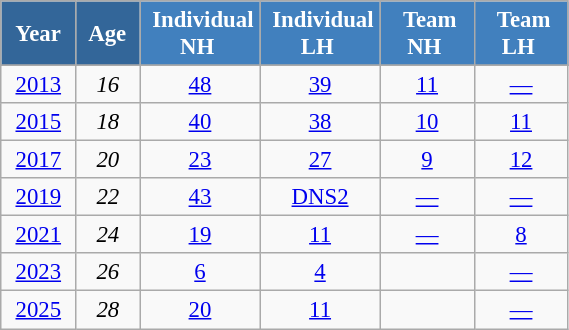<table class="wikitable" style="font-size:95%; text-align:center; border:grey solid 1px; border-collapse:collapse;" width="30%">
<tr>
<th style="background-color:#369; color:white; width:50px;"> Year </th>
<th style="background-color:#369; color:white; width:40px;"> Age </th>
<th style="background-color:#4180be; color:white; width:75px;"> Individual NH </th>
<th style="background-color:#4180be; color:white; width:75px;"> Individual LH </th>
<th style="background-color:#4180be; color:white; width:75px;"> Team NH </th>
<th style="background-color:#4180be; color:white; width:75px;"> Team LH </th>
</tr>
<tr style="background-color:#8CB2D8; color:white;">
</tr>
<tr style="background-color:#8CB2D8; color:white;">
</tr>
<tr align=center>
<td><a href='#'>2013</a></td>
<td><em>16</em></td>
<td><a href='#'>48</a></td>
<td><a href='#'>39</a></td>
<td><a href='#'>11</a></td>
<td><a href='#'>—</a></td>
</tr>
<tr align=center>
<td><a href='#'>2015</a></td>
<td><em>18</em></td>
<td><a href='#'>40</a></td>
<td><a href='#'>38</a></td>
<td><a href='#'>10</a></td>
<td><a href='#'>11</a></td>
</tr>
<tr align=center>
<td><a href='#'>2017</a></td>
<td><em>20</em></td>
<td><a href='#'>23</a></td>
<td><a href='#'>27</a></td>
<td><a href='#'>9</a></td>
<td><a href='#'>12</a></td>
</tr>
<tr align=center>
<td><a href='#'>2019</a></td>
<td><em>22</em></td>
<td><a href='#'>43</a></td>
<td><a href='#'>DNS2</a></td>
<td><a href='#'>—</a></td>
<td><a href='#'>—</a></td>
</tr>
<tr align=center>
<td><a href='#'>2021</a></td>
<td><em>24</em></td>
<td><a href='#'>19</a></td>
<td><a href='#'>11</a></td>
<td><a href='#'>—</a></td>
<td><a href='#'>8</a></td>
</tr>
<tr align=center>
<td><a href='#'>2023</a></td>
<td><em>26</em></td>
<td><a href='#'>6</a></td>
<td><a href='#'>4</a></td>
<td></td>
<td><a href='#'>—</a></td>
</tr>
<tr align=center>
<td><a href='#'>2025</a></td>
<td><em>28</em></td>
<td><a href='#'>20</a></td>
<td><a href='#'>11</a></td>
<td></td>
<td><a href='#'>—</a></td>
</tr>
</table>
